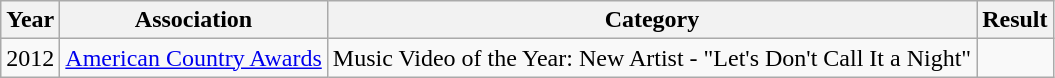<table class="wikitable">
<tr>
<th>Year</th>
<th>Association</th>
<th>Category</th>
<th>Result</th>
</tr>
<tr>
<td>2012</td>
<td><a href='#'>American Country Awards</a></td>
<td>Music Video of the Year: New Artist - "Let's Don't Call It a Night"</td>
<td></td>
</tr>
</table>
